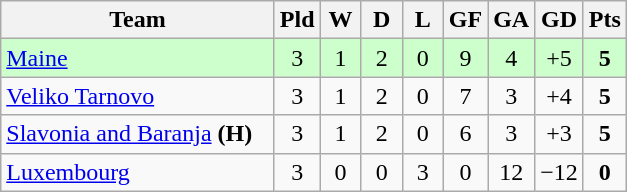<table class="wikitable" style="text-align:center;">
<tr>
<th width=175>Team</th>
<th width=20 abbr="Played">Pld</th>
<th width=20 abbr="Won">W</th>
<th width=20 abbr="Drawn">D</th>
<th width=20 abbr="Lost">L</th>
<th width=20 abbr="Goals for">GF</th>
<th width=20 abbr="Goals against">GA</th>
<th width=20 abbr="Goal difference">GD</th>
<th width=20 abbr="Points">Pts</th>
</tr>
<tr bgcolor=#ccffcc>
<td align=left> <a href='#'>Maine</a></td>
<td>3</td>
<td>1</td>
<td>2</td>
<td>0</td>
<td>9</td>
<td>4</td>
<td>+5</td>
<td><strong>5</strong></td>
</tr>
<tr>
<td align=left> <a href='#'>Veliko Tarnovo</a></td>
<td>3</td>
<td>1</td>
<td>2</td>
<td>0</td>
<td>7</td>
<td>3</td>
<td>+4</td>
<td><strong>5</strong></td>
</tr>
<tr>
<td align=left> <a href='#'>Slavonia and Baranja</a> <strong>(H)</strong></td>
<td>3</td>
<td>1</td>
<td>2</td>
<td>0</td>
<td>6</td>
<td>3</td>
<td>+3</td>
<td><strong>5</strong></td>
</tr>
<tr>
<td align=left> <a href='#'>Luxembourg</a></td>
<td>3</td>
<td>0</td>
<td>0</td>
<td>3</td>
<td>0</td>
<td>12</td>
<td>−12</td>
<td><strong>0</strong></td>
</tr>
</table>
